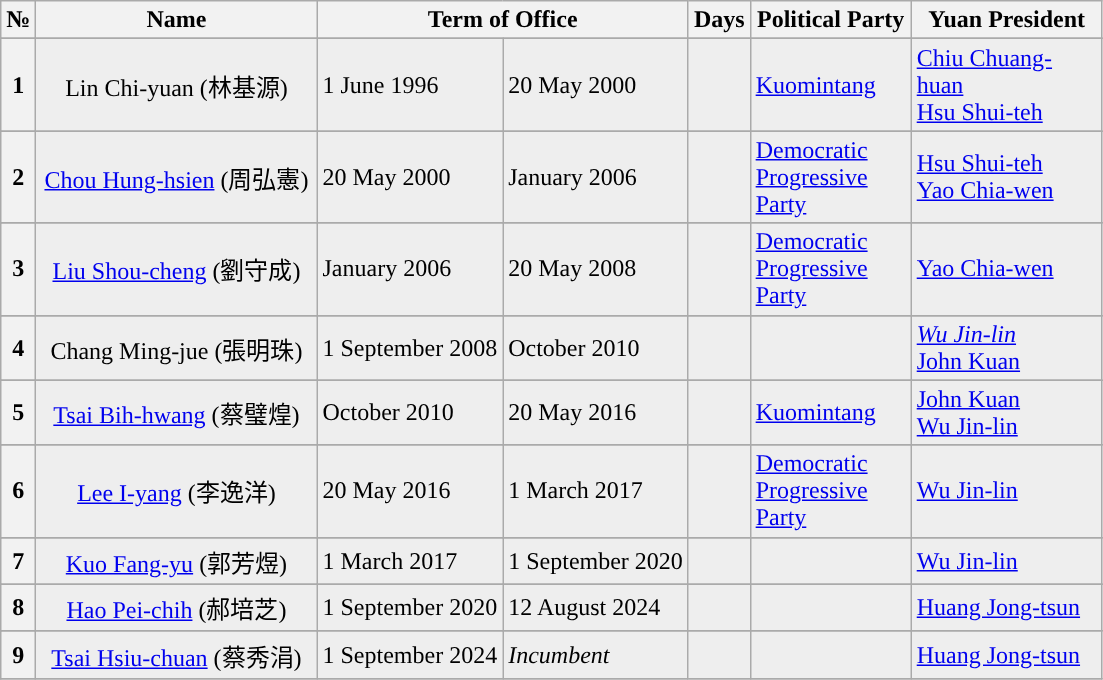<table class="wikitable">
<tr ->
<th>№</th>
<th width="180">Name</th>
<th colspan=2 width="180">Term of Office</th>
<th>Days</th>
<th width="100">Political Party</th>
<th width="120">Yuan President</th>
</tr>
<tr ->
</tr>
<tr - bgcolor=#EEEEEE>
<th style="background:">1</th>
<td align=center>Lin Chi-yuan (林基源)</td>
<td>1 June 1996</td>
<td>20 May 2000</td>
<td></td>
<td><a href='#'>Kuomintang</a></td>
<td><a href='#'>Chiu Chuang-huan</a><br><a href='#'>Hsu Shui-teh</a></td>
</tr>
<tr ->
</tr>
<tr - bgcolor=#EEEEEE>
<th style="background:">2</th>
<td align=center><a href='#'>Chou Hung-hsien</a> (周弘憲)</td>
<td>20 May 2000</td>
<td>January 2006</td>
<td></td>
<td><a href='#'>Democratic Progressive Party</a></td>
<td><a href='#'>Hsu Shui-teh</a><br><a href='#'>Yao Chia-wen</a></td>
</tr>
<tr ->
</tr>
<tr - bgcolor=#EEEEEE>
<th style="background:">3</th>
<td align=center><a href='#'>Liu Shou-cheng</a> (劉守成)</td>
<td>January 2006</td>
<td>20 May 2008</td>
<td></td>
<td><a href='#'>Democratic Progressive Party</a></td>
<td><a href='#'>Yao Chia-wen</a></td>
</tr>
<tr ->
</tr>
<tr - bgcolor=#EEEEEE>
<th style="background:">4</th>
<td align=center>Chang Ming-jue (張明珠)</td>
<td>1 September 2008</td>
<td>October 2010</td>
<td></td>
<td></td>
<td><em><a href='#'>Wu Jin-lin</a></em><br><a href='#'>John Kuan</a></td>
</tr>
<tr ->
</tr>
<tr - bgcolor=#EEEEEE>
<th style="background:">5</th>
<td align=center><a href='#'>Tsai Bih-hwang</a> (蔡璧煌)</td>
<td>October 2010</td>
<td>20 May 2016</td>
<td></td>
<td><a href='#'>Kuomintang</a></td>
<td><a href='#'>John Kuan</a><br><a href='#'>Wu Jin-lin</a></td>
</tr>
<tr ->
</tr>
<tr - bgcolor=#EEEEEE>
<th style="background:">6</th>
<td align=center><a href='#'>Lee I-yang</a> (李逸洋)</td>
<td>20 May 2016</td>
<td>1 March 2017</td>
<td></td>
<td><a href='#'>Democratic Progressive Party</a></td>
<td><a href='#'>Wu Jin-lin</a></td>
</tr>
<tr ->
</tr>
<tr - bgcolor=#EEEEEE>
<th style="background:">7</th>
<td align=center><a href='#'>Kuo Fang-yu</a> (郭芳煜)</td>
<td>1 March 2017</td>
<td>1 September 2020</td>
<td></td>
<td></td>
<td><a href='#'>Wu Jin-lin</a></td>
</tr>
<tr ->
</tr>
<tr - bgcolor=#EEEEEE>
<th style="background:">8</th>
<td align=center><a href='#'>Hao Pei-chih</a> (郝培芝)</td>
<td>1 September 2020</td>
<td>12 August 2024</td>
<td></td>
<td></td>
<td><a href='#'>Huang Jong-tsun</a></td>
</tr>
<tr ->
</tr>
<tr - bgcolor=#EEEEEE>
<th style="background:">9</th>
<td align=center><a href='#'>Tsai Hsiu-chuan</a> (蔡秀涓)</td>
<td>1 September 2024</td>
<td><em>Incumbent</em></td>
<td></td>
<td></td>
<td><a href='#'>Huang Jong-tsun</a></td>
</tr>
<tr ->
</tr>
</table>
